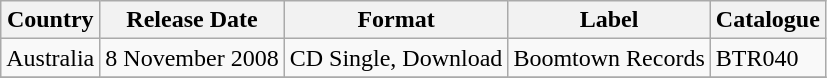<table class="wikitable" border="1">
<tr>
<th>Country</th>
<th>Release Date</th>
<th>Format</th>
<th>Label</th>
<th>Catalogue</th>
</tr>
<tr>
<td>Australia</td>
<td>8 November 2008</td>
<td>CD Single, Download</td>
<td>Boomtown Records</td>
<td>BTR040</td>
</tr>
<tr>
</tr>
</table>
